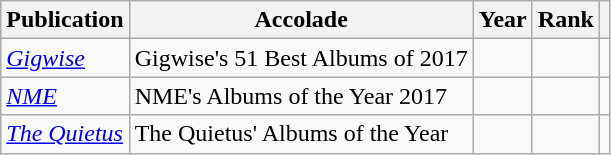<table class="sortable wikitable">
<tr>
<th>Publication</th>
<th>Accolade</th>
<th>Year</th>
<th>Rank</th>
<th class="unsortable"></th>
</tr>
<tr>
<td><em><a href='#'>Gigwise</a></em></td>
<td>Gigwise's 51 Best Albums of 2017</td>
<td></td>
<td></td>
<td></td>
</tr>
<tr>
<td><em><a href='#'>NME</a></em></td>
<td>NME's Albums of the Year 2017</td>
<td></td>
<td></td>
<td></td>
</tr>
<tr>
<td><em><a href='#'>The Quietus</a></em></td>
<td>The Quietus' Albums of the Year</td>
<td></td>
<td></td>
<td></td>
</tr>
</table>
